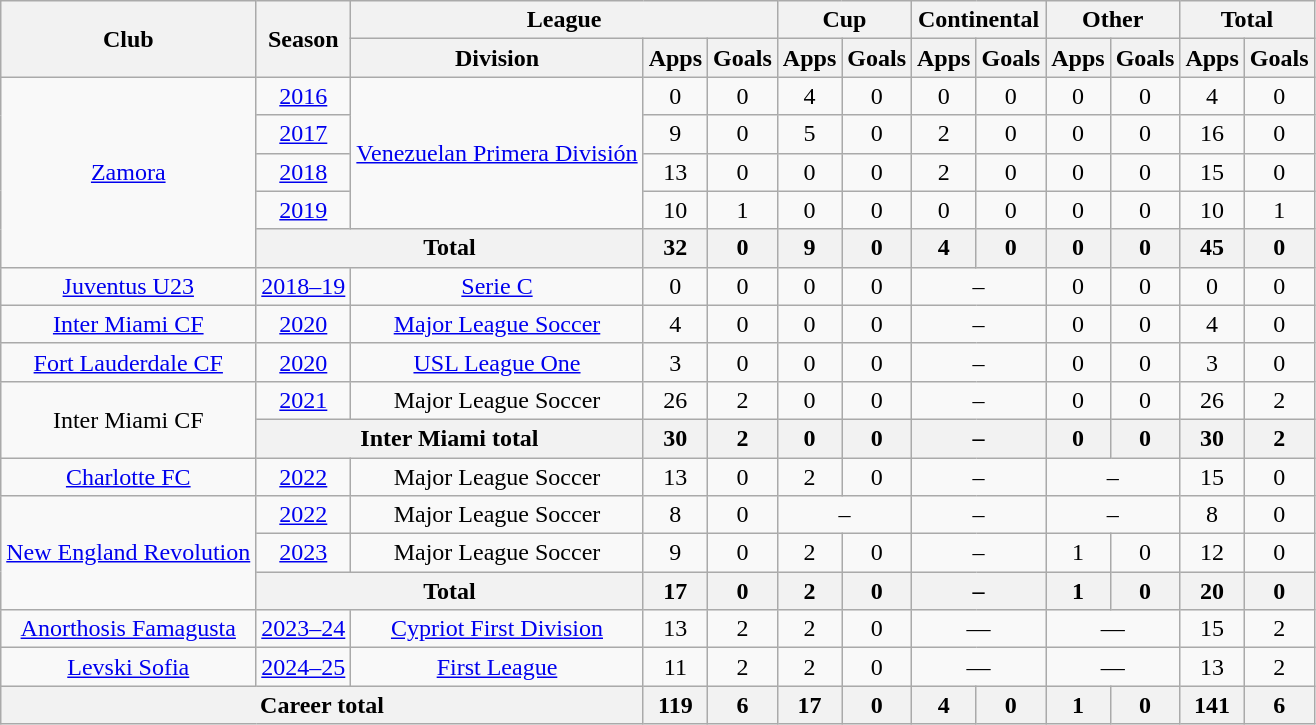<table class="wikitable" style="text-align: center;">
<tr>
<th rowspan="2">Club</th>
<th rowspan="2">Season</th>
<th colspan="3">League</th>
<th colspan="2">Cup</th>
<th colspan="2">Continental</th>
<th colspan="2">Other</th>
<th colspan="2">Total</th>
</tr>
<tr>
<th>Division</th>
<th>Apps</th>
<th>Goals</th>
<th>Apps</th>
<th>Goals</th>
<th>Apps</th>
<th>Goals</th>
<th>Apps</th>
<th>Goals</th>
<th>Apps</th>
<th>Goals</th>
</tr>
<tr>
<td rowspan="5"><a href='#'>Zamora</a></td>
<td><a href='#'>2016</a></td>
<td rowspan="4"><a href='#'>Venezuelan Primera División</a></td>
<td>0</td>
<td>0</td>
<td>4</td>
<td>0</td>
<td>0</td>
<td>0</td>
<td>0</td>
<td>0</td>
<td>4</td>
<td>0</td>
</tr>
<tr>
<td><a href='#'>2017</a></td>
<td>9</td>
<td>0</td>
<td>5</td>
<td>0</td>
<td>2</td>
<td>0</td>
<td>0</td>
<td>0</td>
<td>16</td>
<td>0</td>
</tr>
<tr>
<td><a href='#'>2018</a></td>
<td>13</td>
<td>0</td>
<td>0</td>
<td>0</td>
<td>2</td>
<td>0</td>
<td>0</td>
<td>0</td>
<td>15</td>
<td>0</td>
</tr>
<tr>
<td><a href='#'>2019</a></td>
<td>10</td>
<td>1</td>
<td>0</td>
<td>0</td>
<td>0</td>
<td>0</td>
<td>0</td>
<td>0</td>
<td>10</td>
<td>1</td>
</tr>
<tr>
<th colspan="2"><strong>Total</strong></th>
<th>32</th>
<th>0</th>
<th>9</th>
<th>0</th>
<th>4</th>
<th>0</th>
<th>0</th>
<th>0</th>
<th>45</th>
<th>0</th>
</tr>
<tr>
<td><a href='#'>Juventus U23</a></td>
<td><a href='#'>2018–19</a></td>
<td><a href='#'>Serie C</a></td>
<td>0</td>
<td>0</td>
<td>0</td>
<td>0</td>
<td colspan="2">–</td>
<td>0</td>
<td>0</td>
<td>0</td>
<td>0</td>
</tr>
<tr>
<td><a href='#'>Inter Miami CF</a></td>
<td><a href='#'>2020</a></td>
<td><a href='#'>Major League Soccer</a></td>
<td>4</td>
<td>0</td>
<td>0</td>
<td>0</td>
<td colspan="2">–</td>
<td>0</td>
<td>0</td>
<td>4</td>
<td>0</td>
</tr>
<tr>
<td><a href='#'>Fort Lauderdale CF</a></td>
<td><a href='#'>2020</a></td>
<td><a href='#'>USL League One</a></td>
<td>3</td>
<td>0</td>
<td>0</td>
<td>0</td>
<td colspan="2">–</td>
<td>0</td>
<td>0</td>
<td>3</td>
<td>0</td>
</tr>
<tr>
<td rowspan="2">Inter Miami CF</td>
<td><a href='#'>2021</a></td>
<td>Major League Soccer</td>
<td>26</td>
<td>2</td>
<td>0</td>
<td>0</td>
<td colspan="2">–</td>
<td>0</td>
<td>0</td>
<td>26</td>
<td>2</td>
</tr>
<tr>
<th colspan="2">Inter Miami total</th>
<th>30</th>
<th>2</th>
<th>0</th>
<th>0</th>
<th colspan="2">–</th>
<th>0</th>
<th>0</th>
<th>30</th>
<th>2</th>
</tr>
<tr>
<td><a href='#'>Charlotte FC</a></td>
<td><a href='#'>2022</a></td>
<td>Major League Soccer</td>
<td>13</td>
<td>0</td>
<td>2</td>
<td>0</td>
<td colspan="2">–</td>
<td colspan="2">–</td>
<td>15</td>
<td>0</td>
</tr>
<tr>
<td rowspan="3"><a href='#'>New England Revolution</a></td>
<td><a href='#'>2022</a></td>
<td>Major League Soccer</td>
<td>8</td>
<td>0</td>
<td colspan="2">–</td>
<td colspan="2">–</td>
<td colspan="2">–</td>
<td>8</td>
<td>0</td>
</tr>
<tr>
<td><a href='#'>2023</a></td>
<td>Major League Soccer</td>
<td>9</td>
<td>0</td>
<td>2</td>
<td>0</td>
<td colspan="2">–</td>
<td>1</td>
<td>0</td>
<td>12</td>
<td>0</td>
</tr>
<tr>
<th colspan="2">Total</th>
<th>17</th>
<th>0</th>
<th>2</th>
<th>0</th>
<th colspan="2">–</th>
<th>1</th>
<th>0</th>
<th>20</th>
<th>0</th>
</tr>
<tr>
<td><a href='#'>Anorthosis Famagusta</a></td>
<td><a href='#'>2023–24</a></td>
<td><a href='#'>Cypriot First Division</a></td>
<td>13</td>
<td>2</td>
<td>2</td>
<td>0</td>
<td colspan="2">—</td>
<td colspan="2">—</td>
<td>15</td>
<td>2</td>
</tr>
<tr>
<td><a href='#'>Levski Sofia</a></td>
<td><a href='#'>2024–25</a></td>
<td><a href='#'>First League</a></td>
<td>11</td>
<td>2</td>
<td>2</td>
<td>0</td>
<td colspan="2">—</td>
<td colspan="2">—</td>
<td>13</td>
<td>2</td>
</tr>
<tr>
<th colspan="3"><strong>Career total</strong></th>
<th>119</th>
<th>6</th>
<th>17</th>
<th>0</th>
<th>4</th>
<th>0</th>
<th>1</th>
<th>0</th>
<th>141</th>
<th>6</th>
</tr>
</table>
